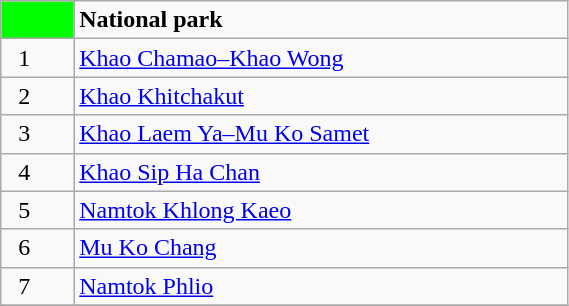<table class= "wikitable" style= "width:30%; display:inline-table;">
<tr>
<td style="width:3%; background:#00FF00;"> </td>
<td style="width:27%;"><strong>National park</strong></td>
</tr>
<tr>
<td>  1</td>
<td><a href='#'>Khao Chamao–Khao Wong</a></td>
</tr>
<tr>
<td>  2</td>
<td><a href='#'>Khao Khitchakut</a></td>
</tr>
<tr>
<td>  3</td>
<td><a href='#'>Khao Laem Ya–Mu Ko Samet</a></td>
</tr>
<tr>
<td>  4</td>
<td><a href='#'>Khao Sip Ha Chan</a></td>
</tr>
<tr>
<td>  5</td>
<td><a href='#'>Namtok Khlong Kaeo</a></td>
</tr>
<tr>
<td>  6</td>
<td><a href='#'>Mu Ko Chang</a></td>
</tr>
<tr>
<td>  7</td>
<td><a href='#'>Namtok Phlio</a></td>
</tr>
<tr>
</tr>
</table>
